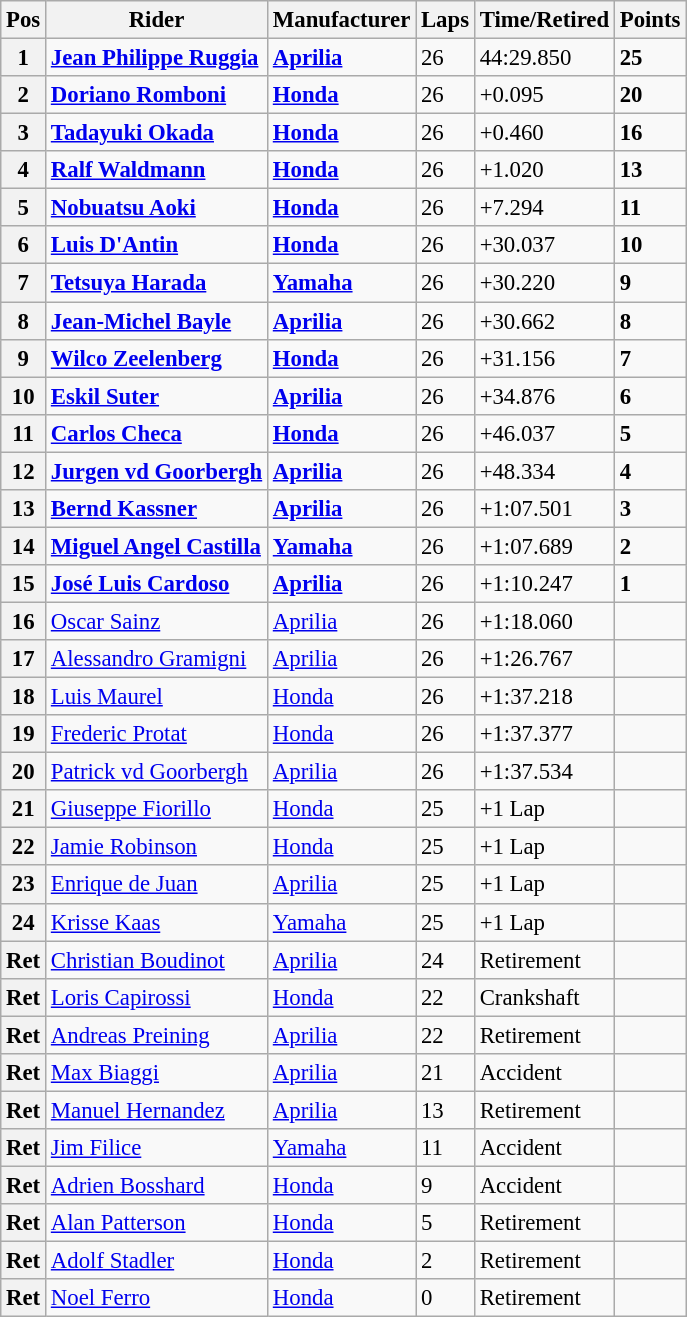<table class="wikitable" style="font-size: 95%;">
<tr>
<th>Pos</th>
<th>Rider</th>
<th>Manufacturer</th>
<th>Laps</th>
<th>Time/Retired</th>
<th>Points</th>
</tr>
<tr>
<th>1</th>
<td> <strong><a href='#'>Jean Philippe Ruggia</a></strong></td>
<td><strong><a href='#'>Aprilia</a></strong></td>
<td>26</td>
<td>44:29.850</td>
<td><strong>25</strong></td>
</tr>
<tr>
<th>2</th>
<td> <strong><a href='#'>Doriano Romboni</a></strong></td>
<td><strong><a href='#'>Honda</a></strong></td>
<td>26</td>
<td>+0.095</td>
<td><strong>20</strong></td>
</tr>
<tr>
<th>3</th>
<td> <strong><a href='#'>Tadayuki Okada</a></strong></td>
<td><strong><a href='#'>Honda</a></strong></td>
<td>26</td>
<td>+0.460</td>
<td><strong>16</strong></td>
</tr>
<tr>
<th>4</th>
<td> <strong><a href='#'>Ralf Waldmann</a></strong></td>
<td><strong><a href='#'>Honda</a></strong></td>
<td>26</td>
<td>+1.020</td>
<td><strong>13</strong></td>
</tr>
<tr>
<th>5</th>
<td> <strong><a href='#'>Nobuatsu Aoki</a></strong></td>
<td><strong><a href='#'>Honda</a></strong></td>
<td>26</td>
<td>+7.294</td>
<td><strong>11</strong></td>
</tr>
<tr>
<th>6</th>
<td> <strong><a href='#'>Luis D'Antin</a></strong></td>
<td><strong><a href='#'>Honda</a></strong></td>
<td>26</td>
<td>+30.037</td>
<td><strong>10</strong></td>
</tr>
<tr>
<th>7</th>
<td> <strong><a href='#'>Tetsuya Harada</a></strong></td>
<td><strong><a href='#'>Yamaha</a></strong></td>
<td>26</td>
<td>+30.220</td>
<td><strong>9</strong></td>
</tr>
<tr>
<th>8</th>
<td> <strong><a href='#'>Jean-Michel Bayle</a></strong></td>
<td><strong><a href='#'>Aprilia</a></strong></td>
<td>26</td>
<td>+30.662</td>
<td><strong>8</strong></td>
</tr>
<tr>
<th>9</th>
<td> <strong><a href='#'>Wilco Zeelenberg</a></strong></td>
<td><strong><a href='#'>Honda</a></strong></td>
<td>26</td>
<td>+31.156</td>
<td><strong>7</strong></td>
</tr>
<tr>
<th>10</th>
<td> <strong><a href='#'>Eskil Suter</a></strong></td>
<td><strong><a href='#'>Aprilia</a></strong></td>
<td>26</td>
<td>+34.876</td>
<td><strong>6</strong></td>
</tr>
<tr>
<th>11</th>
<td> <strong><a href='#'>Carlos Checa</a></strong></td>
<td><strong><a href='#'>Honda</a></strong></td>
<td>26</td>
<td>+46.037</td>
<td><strong>5</strong></td>
</tr>
<tr>
<th>12</th>
<td> <strong><a href='#'>Jurgen vd Goorbergh</a></strong></td>
<td><strong><a href='#'>Aprilia</a></strong></td>
<td>26</td>
<td>+48.334</td>
<td><strong>4</strong></td>
</tr>
<tr>
<th>13</th>
<td> <strong><a href='#'>Bernd Kassner</a></strong></td>
<td><strong><a href='#'>Aprilia</a></strong></td>
<td>26</td>
<td>+1:07.501</td>
<td><strong>3</strong></td>
</tr>
<tr>
<th>14</th>
<td> <strong><a href='#'>Miguel Angel Castilla</a></strong></td>
<td><strong><a href='#'>Yamaha</a></strong></td>
<td>26</td>
<td>+1:07.689</td>
<td><strong>2</strong></td>
</tr>
<tr>
<th>15</th>
<td> <strong><a href='#'>José Luis Cardoso</a></strong></td>
<td><strong><a href='#'>Aprilia</a></strong></td>
<td>26</td>
<td>+1:10.247</td>
<td><strong>1</strong></td>
</tr>
<tr>
<th>16</th>
<td> <a href='#'>Oscar Sainz</a></td>
<td><a href='#'>Aprilia</a></td>
<td>26</td>
<td>+1:18.060</td>
<td></td>
</tr>
<tr>
<th>17</th>
<td> <a href='#'>Alessandro Gramigni</a></td>
<td><a href='#'>Aprilia</a></td>
<td>26</td>
<td>+1:26.767</td>
<td></td>
</tr>
<tr>
<th>18</th>
<td> <a href='#'>Luis Maurel</a></td>
<td><a href='#'>Honda</a></td>
<td>26</td>
<td>+1:37.218</td>
<td></td>
</tr>
<tr>
<th>19</th>
<td> <a href='#'>Frederic Protat</a></td>
<td><a href='#'>Honda</a></td>
<td>26</td>
<td>+1:37.377</td>
<td></td>
</tr>
<tr>
<th>20</th>
<td> <a href='#'>Patrick vd Goorbergh</a></td>
<td><a href='#'>Aprilia</a></td>
<td>26</td>
<td>+1:37.534</td>
<td></td>
</tr>
<tr>
<th>21</th>
<td> <a href='#'>Giuseppe Fiorillo</a></td>
<td><a href='#'>Honda</a></td>
<td>25</td>
<td>+1 Lap</td>
<td></td>
</tr>
<tr>
<th>22</th>
<td> <a href='#'>Jamie Robinson</a></td>
<td><a href='#'>Honda</a></td>
<td>25</td>
<td>+1 Lap</td>
<td></td>
</tr>
<tr>
<th>23</th>
<td> <a href='#'>Enrique de Juan</a></td>
<td><a href='#'>Aprilia</a></td>
<td>25</td>
<td>+1 Lap</td>
<td></td>
</tr>
<tr>
<th>24</th>
<td> <a href='#'>Krisse Kaas</a></td>
<td><a href='#'>Yamaha</a></td>
<td>25</td>
<td>+1 Lap</td>
<td></td>
</tr>
<tr>
<th>Ret</th>
<td> <a href='#'>Christian Boudinot</a></td>
<td><a href='#'>Aprilia</a></td>
<td>24</td>
<td>Retirement</td>
<td></td>
</tr>
<tr>
<th>Ret</th>
<td> <a href='#'>Loris Capirossi</a></td>
<td><a href='#'>Honda</a></td>
<td>22</td>
<td>Crankshaft</td>
<td></td>
</tr>
<tr>
<th>Ret</th>
<td> <a href='#'>Andreas Preining</a></td>
<td><a href='#'>Aprilia</a></td>
<td>22</td>
<td>Retirement</td>
<td></td>
</tr>
<tr>
<th>Ret</th>
<td> <a href='#'>Max Biaggi</a></td>
<td><a href='#'>Aprilia</a></td>
<td>21</td>
<td>Accident</td>
<td></td>
</tr>
<tr>
<th>Ret</th>
<td> <a href='#'>Manuel Hernandez</a></td>
<td><a href='#'>Aprilia</a></td>
<td>13</td>
<td>Retirement</td>
<td></td>
</tr>
<tr>
<th>Ret</th>
<td> <a href='#'>Jim Filice</a></td>
<td><a href='#'>Yamaha</a></td>
<td>11</td>
<td>Accident</td>
<td></td>
</tr>
<tr>
<th>Ret</th>
<td> <a href='#'>Adrien Bosshard</a></td>
<td><a href='#'>Honda</a></td>
<td>9</td>
<td>Accident</td>
<td></td>
</tr>
<tr>
<th>Ret</th>
<td> <a href='#'>Alan Patterson</a></td>
<td><a href='#'>Honda</a></td>
<td>5</td>
<td>Retirement</td>
<td></td>
</tr>
<tr>
<th>Ret</th>
<td> <a href='#'>Adolf Stadler</a></td>
<td><a href='#'>Honda</a></td>
<td>2</td>
<td>Retirement</td>
<td></td>
</tr>
<tr>
<th>Ret</th>
<td> <a href='#'>Noel Ferro</a></td>
<td><a href='#'>Honda</a></td>
<td>0</td>
<td>Retirement</td>
<td></td>
</tr>
</table>
